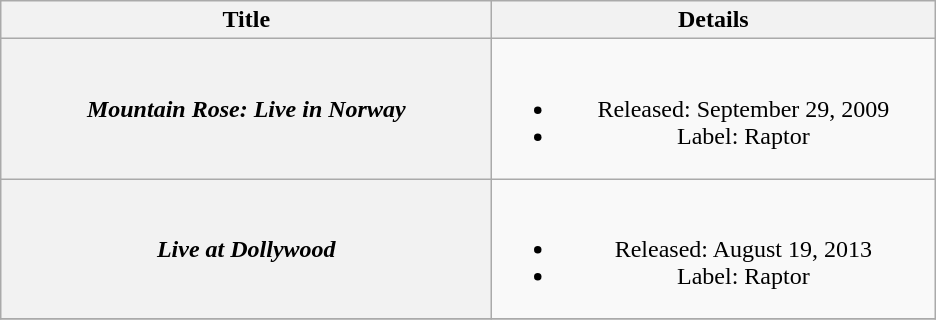<table class="wikitable plainrowheaders" style="text-align:center;">
<tr>
<th style="width:20em;">Title</th>
<th style="width:18em;">Details</th>
</tr>
<tr>
<th scope="row"><em>Mountain Rose: Live in Norway</em></th>
<td><br><ul><li>Released: September 29, 2009</li><li>Label: Raptor</li></ul></td>
</tr>
<tr>
<th scope="row"><em>Live at Dollywood</em></th>
<td><br><ul><li>Released: August 19, 2013</li><li>Label: Raptor</li></ul></td>
</tr>
<tr>
</tr>
</table>
